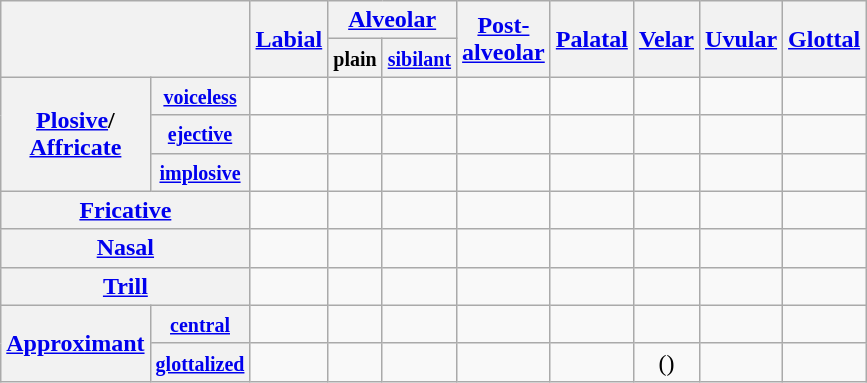<table class="wikitable" style="text-align:center">
<tr>
<th colspan="2" rowspan="2"></th>
<th rowspan="2"><a href='#'>Labial</a></th>
<th colspan="2"><a href='#'>Alveolar</a></th>
<th rowspan="2"><a href='#'>Post-<br>alveolar</a></th>
<th rowspan="2"><a href='#'>Palatal</a></th>
<th rowspan="2"><a href='#'>Velar</a></th>
<th rowspan="2"><a href='#'>Uvular</a></th>
<th rowspan="2"><a href='#'>Glottal</a></th>
</tr>
<tr>
<th><small>plain</small></th>
<th><small><a href='#'>sibilant</a></small></th>
</tr>
<tr>
<th rowspan="3"><a href='#'>Plosive</a>/<br><a href='#'>Affricate</a></th>
<th><a href='#'><small>voiceless</small></a></th>
<td></td>
<td></td>
<td></td>
<td></td>
<td></td>
<td></td>
<td></td>
<td></td>
</tr>
<tr>
<th><small><a href='#'>ejective</a></small></th>
<td></td>
<td></td>
<td></td>
<td></td>
<td></td>
<td></td>
<td></td>
<td></td>
</tr>
<tr>
<th><small><a href='#'>implosive</a></small></th>
<td></td>
<td></td>
<td></td>
<td></td>
<td></td>
<td></td>
<td></td>
<td></td>
</tr>
<tr>
<th colspan="2"><a href='#'>Fricative</a></th>
<td></td>
<td></td>
<td></td>
<td></td>
<td></td>
<td></td>
<td></td>
<td></td>
</tr>
<tr>
<th colspan="2"><a href='#'>Nasal</a></th>
<td></td>
<td></td>
<td></td>
<td></td>
<td></td>
<td></td>
<td></td>
<td></td>
</tr>
<tr>
<th colspan="2"><a href='#'>Trill</a></th>
<td></td>
<td></td>
<td></td>
<td></td>
<td></td>
<td></td>
<td></td>
<td></td>
</tr>
<tr>
<th rowspan="2"><a href='#'>Approximant</a></th>
<th><small><a href='#'>central</a></small></th>
<td></td>
<td></td>
<td></td>
<td></td>
<td></td>
<td></td>
<td></td>
<td></td>
</tr>
<tr>
<th><a href='#'><small>glottalized</small></a></th>
<td></td>
<td></td>
<td></td>
<td></td>
<td></td>
<td>()</td>
<td></td>
<td></td>
</tr>
</table>
